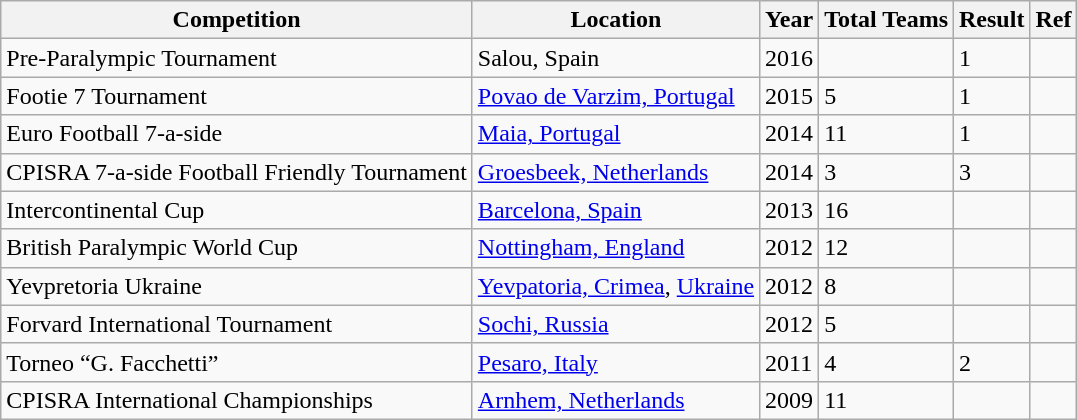<table class="wikitable">
<tr>
<th>Competition</th>
<th>Location</th>
<th>Year</th>
<th>Total Teams</th>
<th>Result</th>
<th>Ref</th>
</tr>
<tr>
<td>Pre-Paralympic Tournament</td>
<td>Salou, Spain</td>
<td>2016</td>
<td></td>
<td>1</td>
<td></td>
</tr>
<tr>
<td>Footie 7 Tournament</td>
<td><a href='#'>Povao de Varzim, Portugal</a></td>
<td>2015</td>
<td>5</td>
<td>1</td>
<td></td>
</tr>
<tr>
<td>Euro Football 7-a-side</td>
<td><a href='#'>Maia, Portugal</a></td>
<td>2014</td>
<td>11</td>
<td>1</td>
<td></td>
</tr>
<tr>
<td>CPISRA 7-a-side Football Friendly Tournament</td>
<td><a href='#'>Groesbeek, Netherlands</a></td>
<td>2014</td>
<td>3</td>
<td>3</td>
<td></td>
</tr>
<tr>
<td>Intercontinental Cup</td>
<td><a href='#'>Barcelona, Spain</a></td>
<td>2013</td>
<td>16</td>
<td></td>
<td></td>
</tr>
<tr>
<td>British Paralympic World Cup</td>
<td><a href='#'>Nottingham, England</a></td>
<td>2012</td>
<td>12</td>
<td></td>
<td></td>
</tr>
<tr>
<td>Yevpretoria Ukraine</td>
<td><a href='#'>Yevpatoria, Crimea</a>, <a href='#'>Ukraine</a></td>
<td>2012</td>
<td>8</td>
<td></td>
<td></td>
</tr>
<tr>
<td>Forvard International Tournament</td>
<td><a href='#'>Sochi, Russia</a></td>
<td>2012</td>
<td>5</td>
<td></td>
<td></td>
</tr>
<tr>
<td>Torneo “G. Facchetti”</td>
<td><a href='#'>Pesaro, Italy</a></td>
<td>2011</td>
<td>4</td>
<td>2</td>
<td></td>
</tr>
<tr>
<td>CPISRA International Championships</td>
<td><a href='#'>Arnhem, Netherlands</a></td>
<td>2009</td>
<td>11</td>
<td></td>
<td></td>
</tr>
</table>
